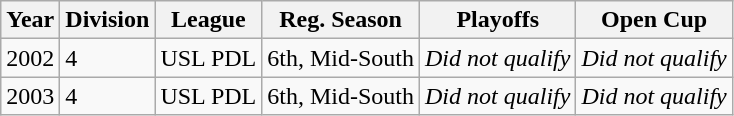<table class="wikitable">
<tr>
<th>Year</th>
<th>Division</th>
<th>League</th>
<th>Reg. Season</th>
<th>Playoffs</th>
<th>Open Cup</th>
</tr>
<tr>
<td>2002</td>
<td>4</td>
<td>USL PDL</td>
<td>6th, Mid-South</td>
<td><em>Did not qualify</em></td>
<td><em>Did not qualify</em></td>
</tr>
<tr>
<td>2003</td>
<td>4</td>
<td>USL PDL</td>
<td>6th, Mid-South</td>
<td><em>Did not qualify</em></td>
<td><em>Did not qualify</em></td>
</tr>
</table>
